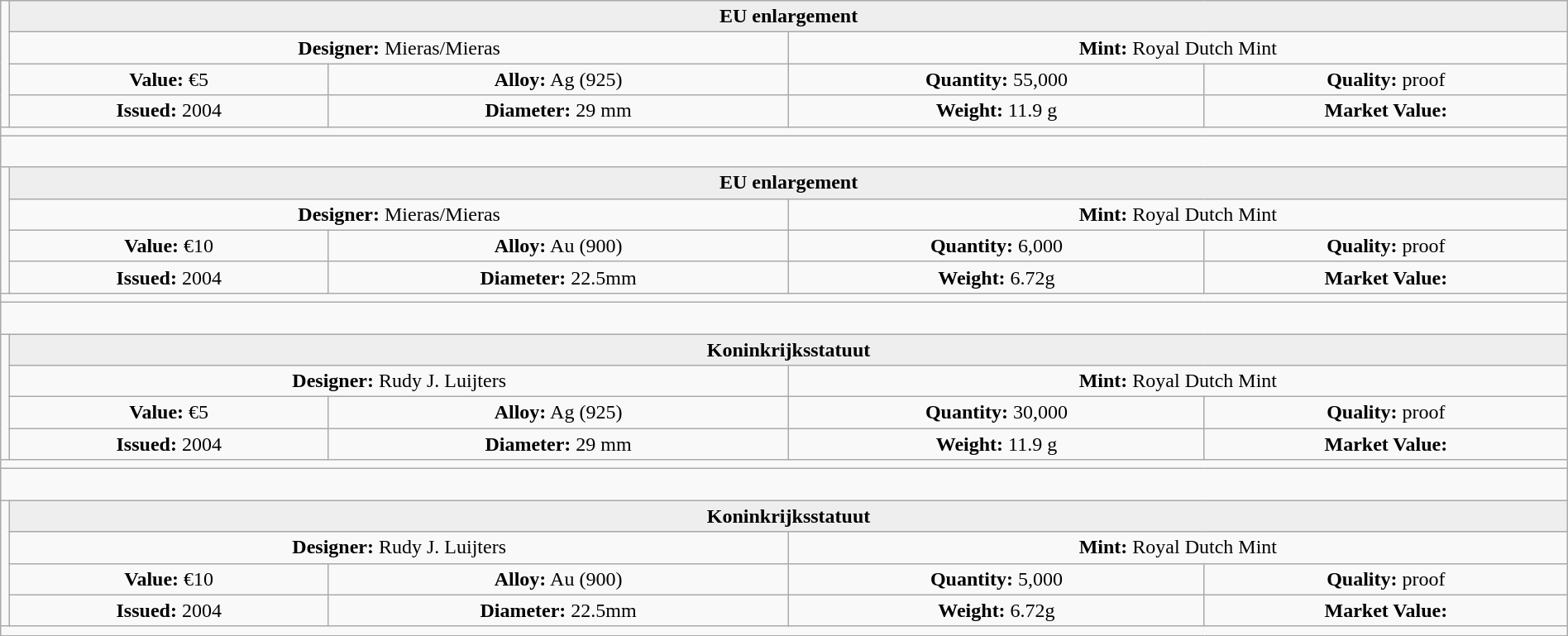<table class="wikitable" width="100%">
<tr>
<td rowspan=4 width="330px" nowrap align=center></td>
<th colspan="4" align=center style="background:#eeeeee;">EU enlargement</th>
</tr>
<tr>
<td colspan="2" width="50%" align=center><strong>Designer:</strong> Mieras/Mieras</td>
<td colspan="2" width="50%" align=center><strong>Mint:</strong> Royal Dutch Mint</td>
</tr>
<tr>
<td align=center><strong>Value:</strong>  €5</td>
<td align=center><strong>Alloy:</strong> Ag (925)</td>
<td align=center><strong>Quantity:</strong> 55,000</td>
<td align=center><strong>Quality:</strong> proof</td>
</tr>
<tr>
<td align=center><strong>Issued:</strong> 2004</td>
<td align=center><strong>Diameter:</strong> 29 mm</td>
<td align=center><strong>Weight:</strong> 11.9 g</td>
<td align=center><strong>Market Value:</strong></td>
</tr>
<tr>
<td colspan="5" align=left></td>
</tr>
<tr>
<td colspan="5" align=left> </td>
</tr>
<tr>
<td rowspan=4 width="330px" nowrap align=center></td>
<th colspan="4" align=center style="background:#eeeeee;">EU enlargement</th>
</tr>
<tr>
<td colspan="2" width="50%" align=center><strong>Designer:</strong> Mieras/Mieras</td>
<td colspan="2" width="50%" align=center><strong>Mint:</strong> Royal Dutch Mint</td>
</tr>
<tr>
<td align=center><strong>Value:</strong>  €10</td>
<td align=center><strong>Alloy:</strong> Au (900)</td>
<td align=center><strong>Quantity:</strong> 6,000</td>
<td align=center><strong>Quality:</strong> proof</td>
</tr>
<tr>
<td align=center><strong>Issued:</strong> 2004</td>
<td align=center><strong>Diameter:</strong> 22.5mm</td>
<td align=center><strong>Weight:</strong> 6.72g</td>
<td align=center><strong>Market Value:</strong></td>
</tr>
<tr>
<td colspan="5" align=left></td>
</tr>
<tr>
<td colspan="5" align=left> </td>
</tr>
<tr>
<td rowspan=4 width="330px" nowrap align=center></td>
<th colspan="4" align=center style="background:#eeeeee;">Koninkrijksstatuut</th>
</tr>
<tr>
<td colspan="2" width="50%" align=center><strong>Designer:</strong> Rudy J. Luijters</td>
<td colspan="2" width="50%" align=center><strong>Mint:</strong> Royal Dutch Mint</td>
</tr>
<tr>
<td align=center><strong>Value:</strong>  €5</td>
<td align=center><strong>Alloy:</strong> Ag (925)</td>
<td align=center><strong>Quantity:</strong> 30,000</td>
<td align=center><strong>Quality:</strong> proof</td>
</tr>
<tr>
<td align=center><strong>Issued:</strong> 2004</td>
<td align=center><strong>Diameter:</strong> 29 mm</td>
<td align=center><strong>Weight:</strong> 11.9 g</td>
<td align=center><strong>Market Value:</strong></td>
</tr>
<tr>
<td colspan="5" align=left></td>
</tr>
<tr>
<td colspan="5" align=left> </td>
</tr>
<tr>
<td rowspan=4 width="330px" nowrap align=center></td>
<th colspan="4" align=center style="background:#eeeeee;">Koninkrijksstatuut</th>
</tr>
<tr>
<td colspan="2" width="50%" align=center><strong>Designer:</strong> Rudy J. Luijters</td>
<td colspan="2" width="50%" align=center><strong>Mint:</strong> Royal Dutch Mint</td>
</tr>
<tr>
<td align=center><strong>Value:</strong>  €10</td>
<td align=center><strong>Alloy:</strong> Au (900)</td>
<td align=center><strong>Quantity:</strong> 5,000</td>
<td align=center><strong>Quality:</strong> proof</td>
</tr>
<tr>
<td align=center><strong>Issued:</strong> 2004</td>
<td align=center><strong>Diameter:</strong> 22.5mm</td>
<td align=center><strong>Weight:</strong> 6.72g</td>
<td align=center><strong>Market Value:</strong></td>
</tr>
<tr>
<td colspan="5" align=left></td>
</tr>
</table>
